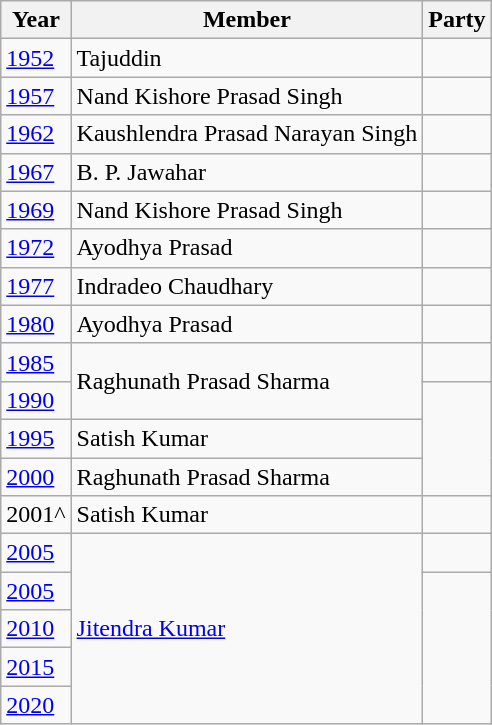<table class="wikitable">
<tr>
<th>Year</th>
<th>Member</th>
<th colspan="2">Party</th>
</tr>
<tr>
<td><a href='#'>1952</a></td>
<td>Tajuddin</td>
<td></td>
</tr>
<tr>
<td><a href='#'>1957</a></td>
<td>Nand Kishore Prasad Singh</td>
<td></td>
</tr>
<tr>
<td><a href='#'>1962</a></td>
<td>Kaushlendra Prasad Narayan Singh</td>
<td></td>
</tr>
<tr>
<td><a href='#'>1967</a></td>
<td>B. P. Jawahar</td>
<td></td>
</tr>
<tr>
<td><a href='#'>1969</a></td>
<td>Nand Kishore Prasad Singh</td>
<td></td>
</tr>
<tr>
<td><a href='#'>1972</a></td>
<td>Ayodhya Prasad</td>
<td></td>
</tr>
<tr>
<td><a href='#'>1977</a></td>
<td>Indradeo Chaudhary</td>
<td></td>
</tr>
<tr>
<td><a href='#'>1980</a></td>
<td>Ayodhya Prasad</td>
<td></td>
</tr>
<tr>
<td><a href='#'>1985</a></td>
<td rowspan="2">Raghunath Prasad Sharma</td>
<td></td>
</tr>
<tr>
<td><a href='#'>1990</a></td>
</tr>
<tr>
<td><a href='#'>1995</a></td>
<td>Satish Kumar</td>
</tr>
<tr>
<td><a href='#'>2000</a></td>
<td>Raghunath Prasad Sharma</td>
</tr>
<tr>
<td>2001^</td>
<td>Satish Kumar</td>
<td></td>
</tr>
<tr>
<td><a href='#'>2005</a></td>
<td rowspan="5"><a href='#'>Jitendra Kumar</a></td>
<td></td>
</tr>
<tr>
<td><a href='#'>2005</a></td>
</tr>
<tr>
<td><a href='#'>2010</a></td>
</tr>
<tr>
<td><a href='#'>2015</a></td>
</tr>
<tr>
<td><a href='#'>2020</a></td>
</tr>
</table>
